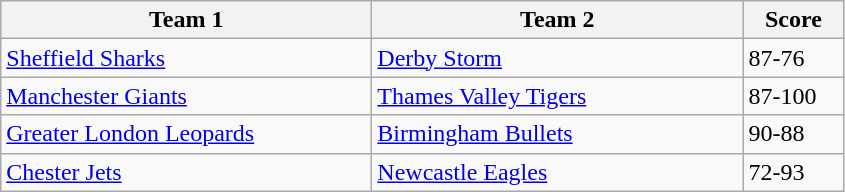<table class="wikitable" style="font-size: 100%">
<tr>
<th width=240>Team 1</th>
<th width=240>Team 2</th>
<th width=60>Score</th>
</tr>
<tr>
<td><a href='#'>Sheffield Sharks</a></td>
<td><a href='#'>Derby Storm</a></td>
<td>87-76</td>
</tr>
<tr>
<td><a href='#'>Manchester Giants</a></td>
<td><a href='#'>Thames Valley Tigers</a></td>
<td>87-100</td>
</tr>
<tr>
<td><a href='#'>Greater London Leopards</a></td>
<td><a href='#'>Birmingham Bullets</a></td>
<td>90-88</td>
</tr>
<tr>
<td><a href='#'>Chester Jets</a></td>
<td><a href='#'>Newcastle Eagles</a></td>
<td>72-93</td>
</tr>
</table>
